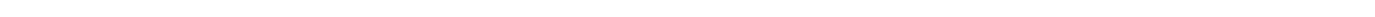<table style="width:88%; text-align:center;">
<tr style="color:white;">
<td style="background:"><strong>1</strong></td>
<td style="background:"><strong>3</strong></td>
<td style="background:"><strong>48</strong></td>
<td style="background:"><strong>1</strong></td>
<td style="background:"><strong>4</strong></td>
<td style="background:"><strong>47</strong></td>
</tr>
</table>
